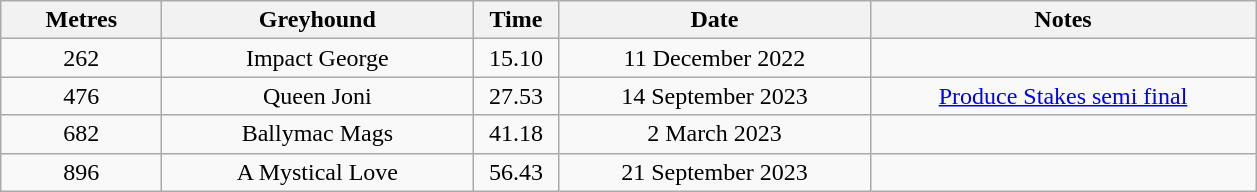<table class="wikitable" style="font-size: 100%">
<tr>
<th width=100>Metres</th>
<th width=200>Greyhound</th>
<th width=50>Time</th>
<th width=200>Date</th>
<th width=250>Notes</th>
</tr>
<tr align=center>
<td>262</td>
<td>Impact George</td>
<td>15.10</td>
<td>11 December 2022</td>
<td></td>
</tr>
<tr align=center>
<td>476</td>
<td>Queen Joni</td>
<td>27.53</td>
<td>14 September 2023</td>
<td><a href='#'>Produce Stakes semi final</a></td>
</tr>
<tr align=center>
<td>682</td>
<td>Ballymac Mags</td>
<td>41.18</td>
<td>2 March 2023</td>
<td></td>
</tr>
<tr align=center>
<td>896</td>
<td>A Mystical Love</td>
<td>56.43</td>
<td>21 September 2023</td>
<td></td>
</tr>
</table>
